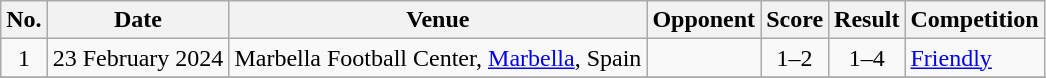<table class="wikitable sortable">
<tr>
<th>No.</th>
<th>Date</th>
<th>Venue</th>
<th>Opponent</th>
<th>Score</th>
<th>Result</th>
<th>Competition</th>
</tr>
<tr>
<td align=center>1</td>
<td>23 February 2024</td>
<td>Marbella Football Center, <a href='#'>Marbella</a>, Spain</td>
<td></td>
<td align=center>1–2</td>
<td align=center>1–4</td>
<td><a href='#'>Friendly</a></td>
</tr>
<tr>
</tr>
</table>
